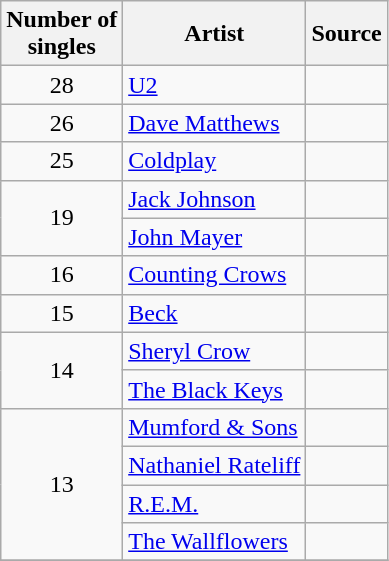<table class="wikitable">
<tr>
<th>Number of <br>singles</th>
<th>Artist</th>
<th>Source</th>
</tr>
<tr>
<td rowspan="1" style="text-align:center;">28</td>
<td><a href='#'>U2</a></td>
<td></td>
</tr>
<tr>
<td rowspan="1" style="text-align:center;">26</td>
<td><a href='#'>Dave Matthews</a></td>
<td></td>
</tr>
<tr>
<td rowspan="1" style="text-align:center;">25</td>
<td><a href='#'>Coldplay</a></td>
<td></td>
</tr>
<tr>
<td rowspan="2" style="text-align:center;">19</td>
<td><a href='#'>Jack Johnson</a></td>
<td></td>
</tr>
<tr>
<td><a href='#'>John Mayer</a></td>
<td></td>
</tr>
<tr>
<td style="text-align:center;">16</td>
<td><a href='#'>Counting Crows</a></td>
<td></td>
</tr>
<tr>
<td style="text-align:center;">15</td>
<td><a href='#'>Beck</a></td>
<td></td>
</tr>
<tr>
<td rowspan="2" style="text-align:center;">14</td>
<td><a href='#'>Sheryl Crow</a></td>
<td></td>
</tr>
<tr>
<td><a href='#'>The Black Keys</a></td>
<td></td>
</tr>
<tr>
<td rowspan="4" style="text-align:center;">13</td>
<td><a href='#'>Mumford & Sons</a></td>
<td></td>
</tr>
<tr>
<td><a href='#'>Nathaniel Rateliff</a></td>
<td></td>
</tr>
<tr>
<td><a href='#'>R.E.M.</a></td>
<td></td>
</tr>
<tr>
<td><a href='#'>The Wallflowers</a></td>
<td></td>
</tr>
<tr>
</tr>
</table>
